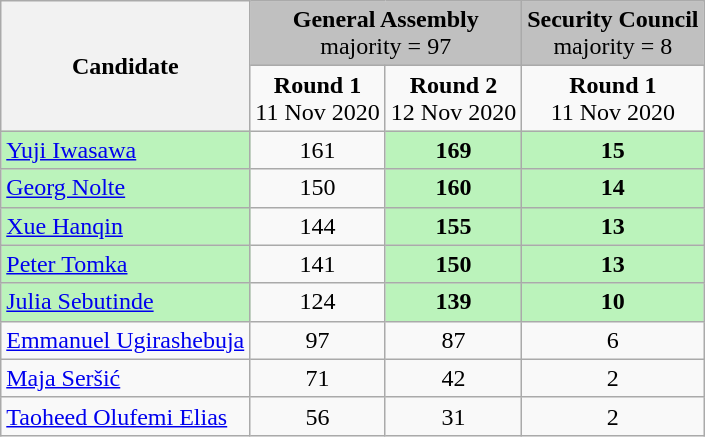<table class="wikitable collapsible" style="text-align:center;">
<tr>
<th rowspan=2>Candidate</th>
<td style="background:silver;" colspan=2><strong>General Assembly </strong> <br> majority = 97</td>
<td style="background:silver;"><strong>Security Council </strong> <br> majority = 8</td>
</tr>
<tr>
<td><strong>Round 1 </strong> <br> 11 Nov 2020</td>
<td><strong>Round 2 </strong> <br> 12 Nov 2020</td>
<td><strong>Round 1 </strong> <br> 11 Nov 2020</td>
</tr>
<tr>
<td style="text-align:left; background-color:#BBF3BB"> <a href='#'>Yuji Iwasawa</a></td>
<td>161</td>
<td style="background-color:#BBF3BB"><strong>169 </strong></td>
<td style="background-color:#BBF3BB"><strong>15</strong></td>
</tr>
<tr>
<td style="text-align:left;background-color:#BBF3BB"> <a href='#'>Georg Nolte</a></td>
<td>150</td>
<td style="background-color:#BBF3BB"><strong>160</strong></td>
<td style="background-color:#BBF3BB"><strong>14</strong></td>
</tr>
<tr>
<td style="text-align:left;background-color:#BBF3BB"> <a href='#'>Xue Hanqin</a></td>
<td>144</td>
<td style="background-color:#BBF3BB"><strong>155</strong></td>
<td style="background-color:#BBF3BB"><strong>13</strong></td>
</tr>
<tr>
<td style="text-align:left;background-color:#BBF3BB"> <a href='#'>Peter Tomka</a></td>
<td>141</td>
<td style="background-color:#BBF3BB"><strong>150</strong></td>
<td style="background-color:#BBF3BB"><strong>13</strong></td>
</tr>
<tr>
<td style="text-align:left;background-color:#BBF3BB"> <a href='#'>Julia Sebutinde</a></td>
<td>124</td>
<td style="background-color:#BBF3BB"><strong>139</strong></td>
<td style="background-color:#BBF3BB"><strong>10</strong></td>
</tr>
<tr>
<td style="text-align:left;"> <a href='#'>Emmanuel Ugirashebuja</a></td>
<td>97</td>
<td>87</td>
<td>6</td>
</tr>
<tr>
<td style="text-align:left;"> <a href='#'>Maja Seršić</a></td>
<td>71</td>
<td>42</td>
<td>2</td>
</tr>
<tr>
<td style="text-align:left;"> <a href='#'>Taoheed Olufemi Elias</a></td>
<td>56</td>
<td>31</td>
<td>2</td>
</tr>
</table>
